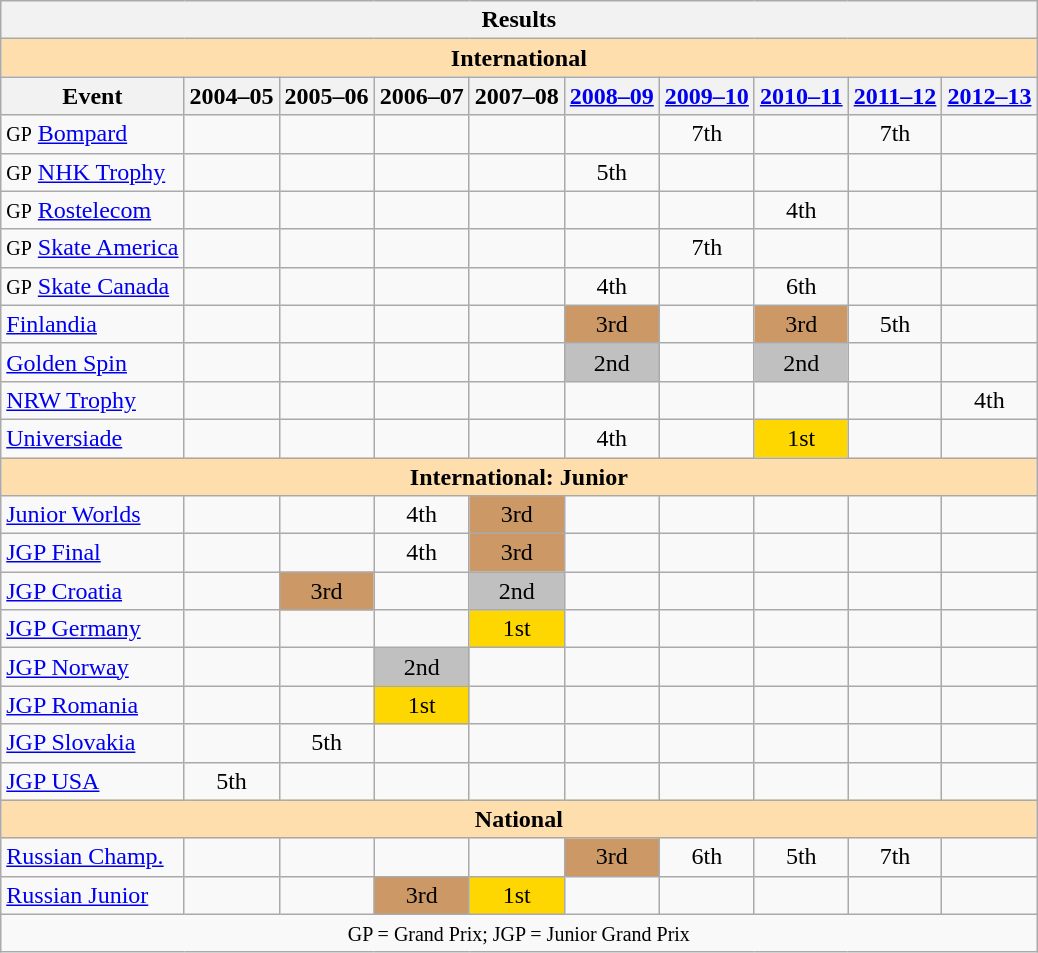<table class="wikitable" style="text-align:center">
<tr>
<th colspan=10 align=center><strong>Results</strong></th>
</tr>
<tr>
<th style="background-color: #ffdead; " colspan=10 align=center><strong>International</strong></th>
</tr>
<tr>
<th>Event</th>
<th>2004–05</th>
<th>2005–06</th>
<th>2006–07</th>
<th>2007–08</th>
<th><a href='#'>2008–09</a></th>
<th><a href='#'>2009–10</a></th>
<th><a href='#'>2010–11</a></th>
<th><a href='#'>2011–12</a></th>
<th><a href='#'>2012–13</a></th>
</tr>
<tr>
<td align=left><small>GP</small> <a href='#'>Bompard</a></td>
<td></td>
<td></td>
<td></td>
<td></td>
<td></td>
<td>7th</td>
<td></td>
<td>7th</td>
<td></td>
</tr>
<tr>
<td align=left><small>GP</small> <a href='#'>NHK Trophy</a></td>
<td></td>
<td></td>
<td></td>
<td></td>
<td>5th</td>
<td></td>
<td></td>
<td></td>
<td></td>
</tr>
<tr>
<td align=left><small>GP</small> <a href='#'>Rostelecom</a></td>
<td></td>
<td></td>
<td></td>
<td></td>
<td></td>
<td></td>
<td>4th</td>
<td></td>
<td></td>
</tr>
<tr>
<td align=left><small>GP</small> <a href='#'>Skate America</a></td>
<td></td>
<td></td>
<td></td>
<td></td>
<td></td>
<td>7th</td>
<td></td>
<td></td>
<td></td>
</tr>
<tr>
<td align=left><small>GP</small> <a href='#'>Skate Canada</a></td>
<td></td>
<td></td>
<td></td>
<td></td>
<td>4th</td>
<td></td>
<td>6th</td>
<td></td>
<td></td>
</tr>
<tr>
<td align=left><a href='#'>Finlandia</a></td>
<td></td>
<td></td>
<td></td>
<td></td>
<td bgcolor=cc9966>3rd</td>
<td></td>
<td bgcolor=cc9966>3rd</td>
<td>5th</td>
<td></td>
</tr>
<tr>
<td align=left><a href='#'>Golden Spin</a></td>
<td></td>
<td></td>
<td></td>
<td></td>
<td bgcolor=silver>2nd</td>
<td></td>
<td bgcolor=silver>2nd</td>
<td></td>
<td></td>
</tr>
<tr>
<td align=left><a href='#'>NRW Trophy</a></td>
<td></td>
<td></td>
<td></td>
<td></td>
<td></td>
<td></td>
<td></td>
<td></td>
<td>4th</td>
</tr>
<tr>
<td align=left><a href='#'>Universiade</a></td>
<td></td>
<td></td>
<td></td>
<td></td>
<td>4th</td>
<td></td>
<td bgcolor=gold>1st</td>
<td></td>
<td></td>
</tr>
<tr>
<th style="background-color: #ffdead; " colspan=10 align=center><strong>International: Junior</strong></th>
</tr>
<tr>
<td align=left><a href='#'>Junior Worlds</a></td>
<td></td>
<td></td>
<td>4th</td>
<td bgcolor=cc9966>3rd</td>
<td></td>
<td></td>
<td></td>
<td></td>
<td></td>
</tr>
<tr>
<td align=left><a href='#'>JGP Final</a></td>
<td></td>
<td></td>
<td>4th</td>
<td bgcolor=cc9966>3rd</td>
<td></td>
<td></td>
<td></td>
<td></td>
<td></td>
</tr>
<tr>
<td align=left><a href='#'>JGP Croatia</a></td>
<td></td>
<td bgcolor=cc9966>3rd</td>
<td></td>
<td bgcolor=silver>2nd</td>
<td></td>
<td></td>
<td></td>
<td></td>
<td></td>
</tr>
<tr>
<td align=left><a href='#'>JGP Germany</a></td>
<td></td>
<td></td>
<td></td>
<td bgcolor=gold>1st</td>
<td></td>
<td></td>
<td></td>
<td></td>
<td></td>
</tr>
<tr>
<td align=left><a href='#'>JGP Norway</a></td>
<td></td>
<td></td>
<td bgcolor=silver>2nd</td>
<td></td>
<td></td>
<td></td>
<td></td>
<td></td>
<td></td>
</tr>
<tr>
<td align=left><a href='#'>JGP Romania</a></td>
<td></td>
<td></td>
<td bgcolor=gold>1st</td>
<td></td>
<td></td>
<td></td>
<td></td>
<td></td>
<td></td>
</tr>
<tr>
<td align=left><a href='#'>JGP Slovakia</a></td>
<td></td>
<td>5th</td>
<td></td>
<td></td>
<td></td>
<td></td>
<td></td>
<td></td>
<td></td>
</tr>
<tr>
<td align=left><a href='#'>JGP USA</a></td>
<td>5th</td>
<td></td>
<td></td>
<td></td>
<td></td>
<td></td>
<td></td>
<td></td>
<td></td>
</tr>
<tr>
<th style="background-color: #ffdead; " colspan=10 align=center><strong>National</strong></th>
</tr>
<tr>
<td align=left><a href='#'>Russian Champ.</a></td>
<td></td>
<td></td>
<td></td>
<td></td>
<td bgcolor=cc9966>3rd</td>
<td>6th</td>
<td>5th</td>
<td>7th</td>
<td></td>
</tr>
<tr>
<td align=left><a href='#'>Russian Junior</a></td>
<td></td>
<td></td>
<td bgcolor=cc9966>3rd</td>
<td bgcolor=gold>1st</td>
<td></td>
<td></td>
<td></td>
<td></td>
<td></td>
</tr>
<tr>
<td colspan=10 align=center><small> GP = Grand Prix; JGP = Junior Grand Prix </small></td>
</tr>
</table>
